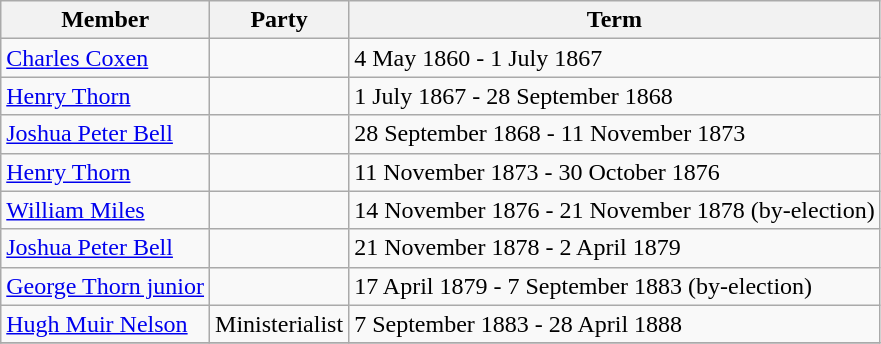<table class="wikitable">
<tr>
<th>Member</th>
<th>Party</th>
<th>Term</th>
</tr>
<tr>
<td><a href='#'>Charles Coxen</a></td>
<td></td>
<td>4 May 1860 - 1 July 1867</td>
</tr>
<tr>
<td><a href='#'>Henry Thorn</a></td>
<td></td>
<td>1 July 1867 - 28 September 1868</td>
</tr>
<tr>
<td><a href='#'>Joshua Peter Bell</a></td>
<td></td>
<td>28 September 1868 - 11 November 1873</td>
</tr>
<tr>
<td><a href='#'>Henry Thorn</a></td>
<td></td>
<td>11 November 1873 - 30 October 1876</td>
</tr>
<tr>
<td><a href='#'>William Miles</a></td>
<td></td>
<td>14 November 1876 - 21 November 1878 (by-election)</td>
</tr>
<tr>
<td><a href='#'>Joshua Peter Bell</a></td>
<td></td>
<td>21 November 1878 - 2 April 1879</td>
</tr>
<tr>
<td><a href='#'>George Thorn junior</a></td>
<td></td>
<td>17 April 1879 - 7 September 1883 (by-election)</td>
</tr>
<tr>
<td><a href='#'>Hugh Muir Nelson</a></td>
<td>Ministerialist</td>
<td>7 September 1883 - 28 April 1888</td>
</tr>
<tr>
</tr>
</table>
